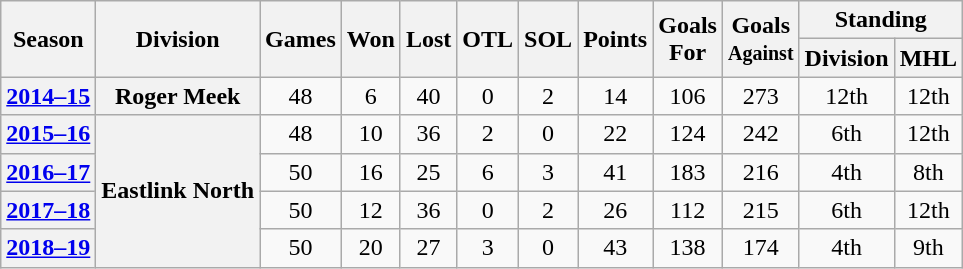<table class="wikitable" style="text-align:center">
<tr>
<th scope="col" rowspan="2">Season</th>
<th scope="col" rowspan="2">Division</th>
<th scope="col" rowspan="2">Games</th>
<th scope="col" rowspan="2">Won</th>
<th scope="col" rowspan="2">Lost</th>
<th scope="col" rowspan="2">OTL</th>
<th scope="col" rowspan="2">SOL</th>
<th scope="col" rowspan="2">Points</th>
<th scope="col" rowspan="2">Goals<br>For</th>
<th scope="col" rowspan="2">Goals<br><small>Against</small></th>
<th scope="col" colspan="2">Standing</th>
</tr>
<tr>
<th scope="col">Division</th>
<th scope="col">MHL</th>
</tr>
<tr>
<th scope="row"><a href='#'>2014–15</a></th>
<th rowspan="1">Roger Meek</th>
<td>48</td>
<td>6</td>
<td>40</td>
<td>0</td>
<td>2</td>
<td>14</td>
<td>106</td>
<td>273</td>
<td>12th</td>
<td>12th</td>
</tr>
<tr>
<th scope="row"><a href='#'>2015–16</a></th>
<th rowspan="4">Eastlink North</th>
<td>48</td>
<td>10</td>
<td>36</td>
<td>2</td>
<td>0</td>
<td>22</td>
<td>124</td>
<td>242</td>
<td>6th</td>
<td>12th</td>
</tr>
<tr>
<th scope="row"><a href='#'>2016–17</a></th>
<td>50</td>
<td>16</td>
<td>25</td>
<td>6</td>
<td>3</td>
<td>41</td>
<td>183</td>
<td>216</td>
<td>4th</td>
<td>8th</td>
</tr>
<tr>
<th scope="row"><a href='#'>2017–18</a></th>
<td>50</td>
<td>12</td>
<td>36</td>
<td>0</td>
<td>2</td>
<td>26</td>
<td>112</td>
<td>215</td>
<td>6th</td>
<td>12th</td>
</tr>
<tr>
<th scope="row"><a href='#'>2018–19</a></th>
<td>50</td>
<td>20</td>
<td>27</td>
<td>3</td>
<td>0</td>
<td>43</td>
<td>138</td>
<td>174</td>
<td>4th</td>
<td>9th</td>
</tr>
</table>
